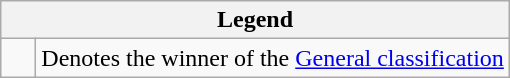<table class="wikitable">
<tr>
<th colspan=2>Legend</th>
</tr>
<tr>
<td>    </td>
<td>Denotes the winner of the <a href='#'>General classification</a></td>
</tr>
</table>
